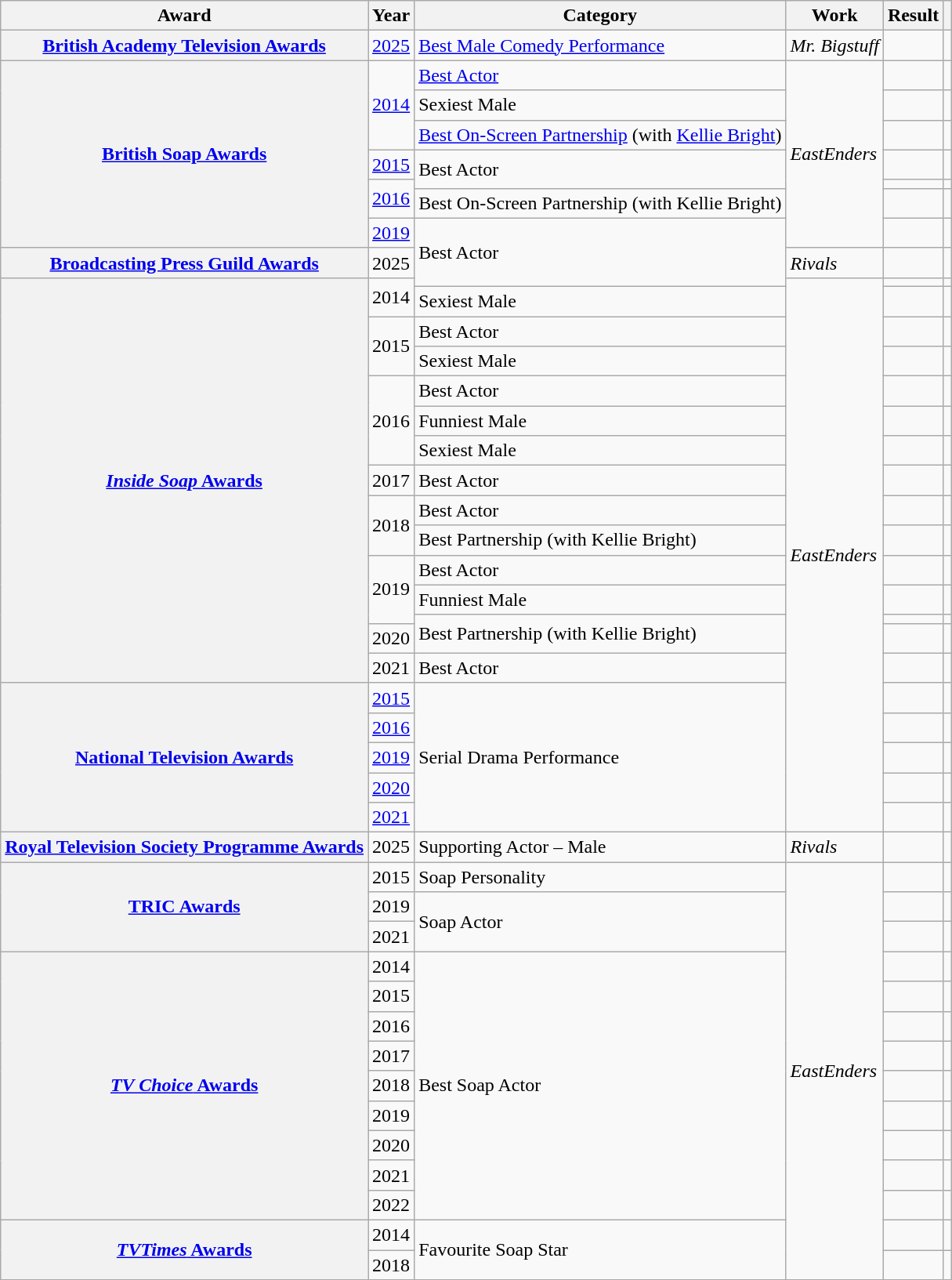<table class="wikitable sortable plainrowheaders">
<tr>
<th scope="col">Award</th>
<th scope="col">Year</th>
<th scope="col">Category</th>
<th scope="col">Work</th>
<th scope="col">Result</th>
<th scope="col" class="unsortable"></th>
</tr>
<tr>
<th scope="row"><a href='#'>British Academy Television Awards</a></th>
<td style="text-align:center;"><a href='#'>2025</a></td>
<td><a href='#'>Best Male Comedy Performance</a></td>
<td><em>Mr. Bigstuff</em></td>
<td></td>
<td style="text-align:center;"></td>
</tr>
<tr>
<th scope="row" rowspan="7"><a href='#'>British Soap Awards</a></th>
<td style="text-align:center;" rowspan="3"><a href='#'>2014</a></td>
<td><a href='#'>Best Actor</a></td>
<td rowspan="7"><em>EastEnders</em></td>
<td></td>
<td style="text-align:center;"></td>
</tr>
<tr>
<td>Sexiest Male</td>
<td></td>
<td style="text-align:center;"></td>
</tr>
<tr>
<td><a href='#'>Best On-Screen Partnership</a> (with <a href='#'>Kellie Bright</a>)</td>
<td></td>
<td style="text-align:center;"></td>
</tr>
<tr>
<td style="text-align:center;"><a href='#'>2015</a></td>
<td rowspan="2">Best Actor</td>
<td></td>
<td style="text-align:center;"></td>
</tr>
<tr>
<td style="text-align:center;" rowspan="2"><a href='#'>2016</a></td>
<td></td>
<td style="text-align:center;"></td>
</tr>
<tr>
<td>Best On-Screen Partnership (with Kellie Bright)</td>
<td></td>
<td style="text-align:center;"></td>
</tr>
<tr>
<td style="text-align:center;"><a href='#'>2019</a></td>
<td rowspan="3">Best Actor</td>
<td></td>
<td style="text-align:center;"></td>
</tr>
<tr>
<th scope="row"><a href='#'>Broadcasting Press Guild Awards</a></th>
<td style="text-align:center;">2025</td>
<td><em>Rivals</em></td>
<td></td>
<td style="text-align:center;"></td>
</tr>
<tr>
<th scope="row" rowspan="15"><a href='#'><em>Inside Soap</em> Awards</a></th>
<td style="text-align:center;" rowspan="2">2014</td>
<td rowspan="20"><em>EastEnders</em></td>
<td></td>
<td style="text-align:center;"></td>
</tr>
<tr>
<td>Sexiest Male</td>
<td></td>
<td style="text-align:center;"></td>
</tr>
<tr>
<td style="text-align:center;" rowspan="2">2015</td>
<td>Best Actor</td>
<td></td>
<td style="text-align:center;"></td>
</tr>
<tr>
<td>Sexiest Male</td>
<td></td>
<td style="text-align:center;"></td>
</tr>
<tr>
<td style="text-align:center;" rowspan="3">2016</td>
<td>Best Actor</td>
<td></td>
<td style="text-align:center;"></td>
</tr>
<tr>
<td>Funniest Male</td>
<td></td>
<td style="text-align:center;"></td>
</tr>
<tr>
<td>Sexiest Male</td>
<td></td>
<td style="text-align:center;"></td>
</tr>
<tr>
<td style="text-align:center;">2017</td>
<td>Best Actor</td>
<td></td>
<td style="text-align:center;"></td>
</tr>
<tr>
<td style="text-align:center;" rowspan="2">2018</td>
<td>Best Actor</td>
<td></td>
<td style="text-align:center;"></td>
</tr>
<tr>
<td>Best Partnership (with Kellie Bright)</td>
<td></td>
<td style="text-align:center;"></td>
</tr>
<tr>
<td style="text-align:center;" rowspan="3">2019</td>
<td>Best Actor</td>
<td></td>
<td style="text-align:center;"></td>
</tr>
<tr>
<td>Funniest Male</td>
<td></td>
<td style="text-align:center;"></td>
</tr>
<tr>
<td rowspan="2">Best Partnership (with Kellie Bright)</td>
<td></td>
<td style="text-align:center;"></td>
</tr>
<tr>
<td style="text-align:center;">2020</td>
<td></td>
<td style="text-align:center;"></td>
</tr>
<tr>
<td style="text-align:center;">2021</td>
<td>Best Actor</td>
<td></td>
<td style="text-align:center;"></td>
</tr>
<tr>
<th scope="row" rowspan="5"><a href='#'>National Television Awards</a></th>
<td style="text-align:center;"><a href='#'>2015</a></td>
<td rowspan="5">Serial Drama Performance</td>
<td></td>
<td style="text-align:center;"></td>
</tr>
<tr>
<td style="text-align:center;"><a href='#'>2016</a></td>
<td></td>
<td style="text-align:center;"></td>
</tr>
<tr>
<td style="text-align:center;"><a href='#'>2019</a></td>
<td></td>
<td style="text-align:center;"></td>
</tr>
<tr>
<td style="text-align:center;"><a href='#'>2020</a></td>
<td></td>
<td style="text-align:center;"></td>
</tr>
<tr>
<td style="text-align:center;"><a href='#'>2021</a></td>
<td></td>
<td style="text-align:center;"></td>
</tr>
<tr>
<th scope="row"><a href='#'>Royal Television Society Programme Awards</a></th>
<td style="text-align:center;">2025</td>
<td>Supporting Actor – Male</td>
<td><em>Rivals</em></td>
<td></td>
<td style="text-align:center;"></td>
</tr>
<tr>
<th scope="row" rowspan="3"><a href='#'>TRIC Awards</a></th>
<td style="text-align:center;">2015</td>
<td>Soap Personality</td>
<td rowspan="14"><em>EastEnders</em></td>
<td></td>
<td style="text-align:center;"></td>
</tr>
<tr>
<td style="text-align:center;">2019</td>
<td rowspan="2">Soap Actor</td>
<td></td>
<td style="text-align:center;"></td>
</tr>
<tr>
<td style="text-align:center;">2021</td>
<td></td>
<td style="text-align:center;"></td>
</tr>
<tr>
<th scope="row" rowspan="9"><a href='#'><em>TV Choice</em> Awards</a></th>
<td style="text-align:center;">2014</td>
<td rowspan="9">Best Soap Actor</td>
<td></td>
<td style="text-align:center;"></td>
</tr>
<tr>
<td style="text-align:center;">2015</td>
<td></td>
<td style="text-align:center;"></td>
</tr>
<tr>
<td style="text-align:center;">2016</td>
<td></td>
<td style="text-align:center;"></td>
</tr>
<tr>
<td style="text-align:center;">2017</td>
<td></td>
<td style="text-align:center;"></td>
</tr>
<tr>
<td style="text-align:center;">2018</td>
<td></td>
<td style="text-align:center;"></td>
</tr>
<tr>
<td style="text-align:center;">2019</td>
<td></td>
<td style="text-align:center;"></td>
</tr>
<tr>
<td style="text-align:center;">2020</td>
<td></td>
<td style="text-align:center;"></td>
</tr>
<tr>
<td style="text-align:center;">2021</td>
<td></td>
<td style="text-align:center;"></td>
</tr>
<tr>
<td style="text-align:center;">2022</td>
<td></td>
<td style="text-align:center;"></td>
</tr>
<tr>
<th scope="row" rowspan="2"><a href='#'><em>TVTimes</em> Awards</a></th>
<td style="text-align:center;">2014</td>
<td rowspan="2">Favourite Soap Star</td>
<td></td>
<td style="text-align:center;"></td>
</tr>
<tr>
<td style="text-align:center;">2018</td>
<td></td>
<td style="text-align:center;"></td>
</tr>
</table>
